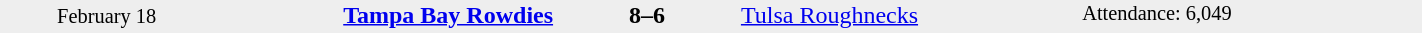<table style="width: 75%; background: #eeeeee;" cellspacing="0">
<tr>
<td style=font-size:85% align=center rowspan=3 width=15%>February 18</td>
<td width=24% align=right><strong><a href='#'>Tampa Bay Rowdies</a></strong></td>
<td align=center width=13%><strong>8–6</strong></td>
<td width=24%><a href='#'>Tulsa Roughnecks</a></td>
<td style=font-size:85% rowspan=3 valign=top>Attendance: 6,049</td>
</tr>
<tr style=font-size:85%>
<td align=right valign=top></td>
<td valign=top></td>
<td align=left valign=top></td>
</tr>
</table>
